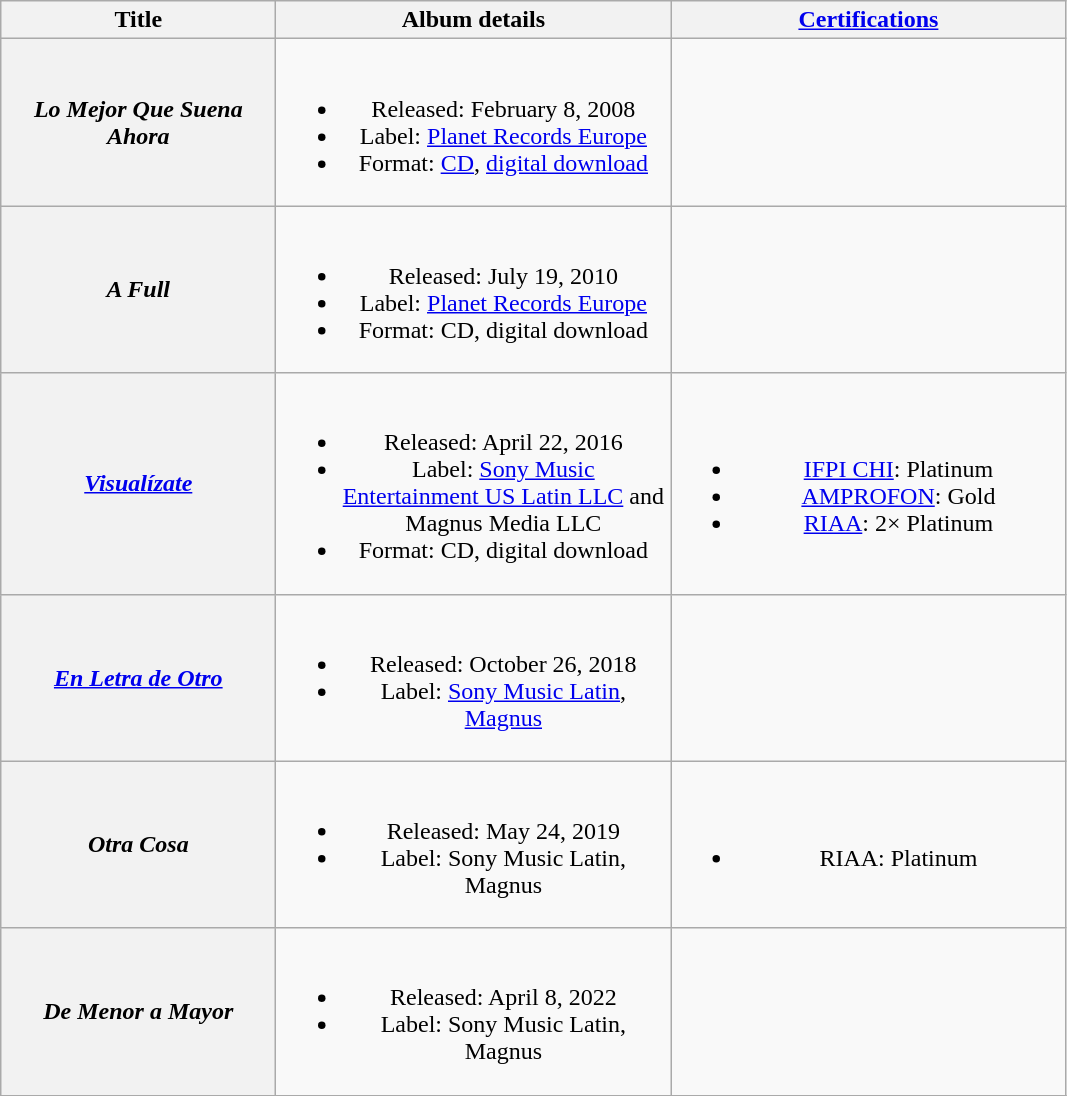<table class="wikitable plainrowheaders" style="text-align:center;" border="1">
<tr>
<th scope="col" style="width:11em;">Title</th>
<th scope="col" style="width:16em;">Album details</th>
<th scope="col" style="width:16em;"><a href='#'>Certifications</a></th>
</tr>
<tr>
<th scope="row"><em>Lo Mejor Que Suena Ahora</em></th>
<td><br><ul><li>Released: February 8, 2008</li><li>Label: <a href='#'>Planet Records Europe</a></li><li>Format: <a href='#'>CD</a>, <a href='#'>digital download</a></li></ul></td>
<td></td>
</tr>
<tr>
<th scope="row"><em>A Full</em></th>
<td><br><ul><li>Released: July 19, 2010</li><li>Label: <a href='#'>Planet Records Europe</a></li><li>Format: CD, digital download</li></ul></td>
<td></td>
</tr>
<tr>
<th scope="row"><em><a href='#'>Visualízate</a></em></th>
<td><br><ul><li>Released: April 22, 2016</li><li>Label: <a href='#'>Sony Music Entertainment US Latin LLC</a> and Magnus Media LLC</li><li>Format: CD, digital download</li></ul></td>
<td><br><ul><li><a href='#'>IFPI CHI</a>: Platinum</li><li><a href='#'>AMPROFON</a>: Gold</li><li><a href='#'>RIAA</a>: 2× Platinum </li></ul></td>
</tr>
<tr>
<th scope="row"><em><a href='#'>En Letra de Otro</a></em></th>
<td><br><ul><li>Released: October 26, 2018</li><li>Label: <a href='#'>Sony Music Latin</a>, <a href='#'>Magnus</a></li></ul></td>
<td></td>
</tr>
<tr>
<th scope="row"><em>Otra Cosa</em></th>
<td><br><ul><li>Released: May 24, 2019</li><li>Label: Sony Music Latin, Magnus</li></ul></td>
<td><br><ul><li>RIAA: Platinum </li></ul></td>
</tr>
<tr>
<th scope="row"><em>De Menor a Mayor</em></th>
<td><br><ul><li>Released: April 8, 2022</li><li>Label: Sony Music Latin, Magnus</li></ul></td>
<td></td>
</tr>
<tr>
</tr>
</table>
